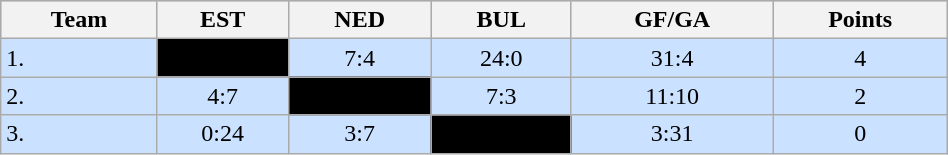<table class="wikitable" bgcolor="#EFEFFF" width="50%">
<tr bgcolor="#BCD2EE">
<th>Team</th>
<th>EST</th>
<th>NED</th>
<th>BUL</th>
<th>GF/GA</th>
<th>Points</th>
</tr>
<tr bgcolor="#CAE1FF" align="center">
<td align="left">1. </td>
<td style="background:#000000;"></td>
<td>7:4</td>
<td>24:0</td>
<td>31:4</td>
<td>4</td>
</tr>
<tr bgcolor="#CAE1FF" align="center">
<td align="left">2. </td>
<td>4:7</td>
<td style="background:#000000;"></td>
<td>7:3</td>
<td>11:10</td>
<td>2</td>
</tr>
<tr bgcolor="#CAE1FF" align="center">
<td align="left">3. </td>
<td>0:24</td>
<td>3:7</td>
<td style="background:#000000;"></td>
<td>3:31</td>
<td>0</td>
</tr>
</table>
